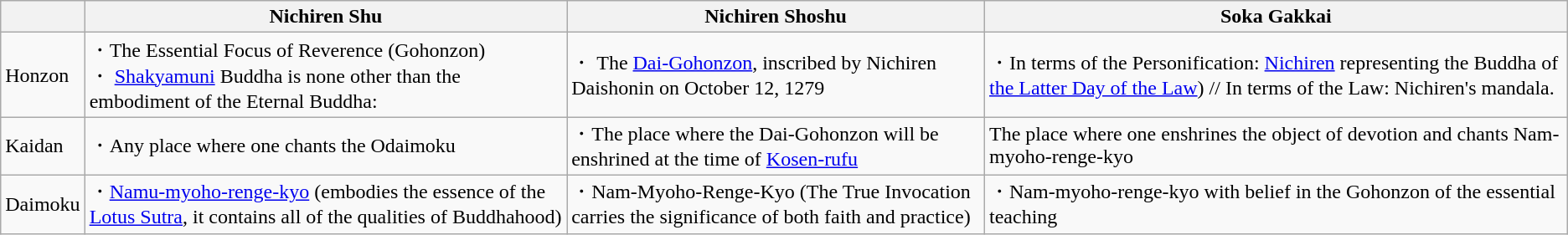<table class="wikitable">
<tr>
<th></th>
<th>Nichiren Shu</th>
<th>Nichiren Shoshu</th>
<th>Soka Gakkai</th>
</tr>
<tr>
<td>Honzon</td>
<td>・The Essential Focus of Reverence (Gohonzon)<br>・ <a href='#'>Shakyamuni</a> Buddha is none other than the embodiment of the Eternal Buddha:</td>
<td>・ The  <a href='#'>Dai-Gohonzon</a>,  inscribed by Nichiren Daishonin on October 12, 1279</td>
<td>・In terms of the Personification: <a href='#'>Nichiren</a> representing the Buddha of <a href='#'>the Latter Day of the Law</a>) // In terms of the Law: Nichiren's mandala.</td>
</tr>
<tr>
<td>Kaidan</td>
<td>・Any place where one chants the Odaimoku</td>
<td>・The place where the Dai-Gohonzon will be  enshrined at the time of <a href='#'>Kosen-rufu</a></td>
<td>The place where one enshrines the object of devotion and chants Nam-myoho-renge-kyo</td>
</tr>
<tr>
<td>Daimoku</td>
<td>・<a href='#'>Namu-myoho-renge-kyo</a> (embodies the essence of the <a href='#'>Lotus Sutra</a>, it contains all of the qualities of Buddhahood)</td>
<td>・Nam-Myoho-Renge-Kyo (The True Invocation carries the significance of both faith  and practice)</td>
<td>・Nam-myoho-renge-kyo with belief in the Gohonzon of the essential teaching</td>
</tr>
</table>
